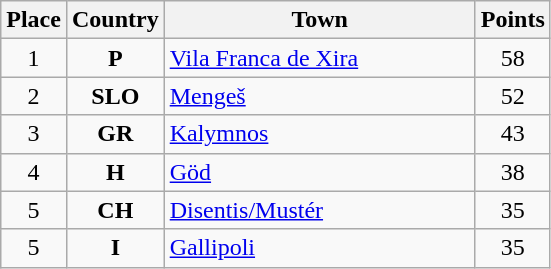<table class="wikitable" style="text-align;">
<tr>
<th width="25">Place</th>
<th width="25">Country</th>
<th width="200">Town</th>
<th width="25">Points</th>
</tr>
<tr>
<td align="center">1</td>
<td align="center"><strong>P</strong></td>
<td align="left"><a href='#'>Vila Franca de Xira</a></td>
<td align="center">58</td>
</tr>
<tr>
<td align="center">2</td>
<td align="center"><strong>SLO</strong></td>
<td align="left"><a href='#'>Mengeš</a></td>
<td align="center">52</td>
</tr>
<tr>
<td align="center">3</td>
<td align="center"><strong>GR</strong></td>
<td align="left"><a href='#'>Kalymnos</a></td>
<td align="center">43</td>
</tr>
<tr>
<td align="center">4</td>
<td align="center"><strong>H</strong></td>
<td align="left"><a href='#'>Göd</a></td>
<td align="center">38</td>
</tr>
<tr>
<td align="center">5</td>
<td align="center"><strong>CH</strong></td>
<td align="left"><a href='#'>Disentis/Mustér</a></td>
<td align="center">35</td>
</tr>
<tr>
<td align="center">5</td>
<td align="center"><strong>I</strong></td>
<td align="left"><a href='#'>Gallipoli</a></td>
<td align="center">35</td>
</tr>
</table>
